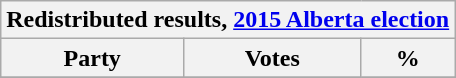<table class="wikitable">
<tr>
<th colspan="5" align=center>Redistributed results, <a href='#'>2015 Alberta election</a></th>
</tr>
<tr>
<th colspan=2>Party</th>
<th>Votes</th>
<th>%</th>
</tr>
<tr>
</tr>
</table>
